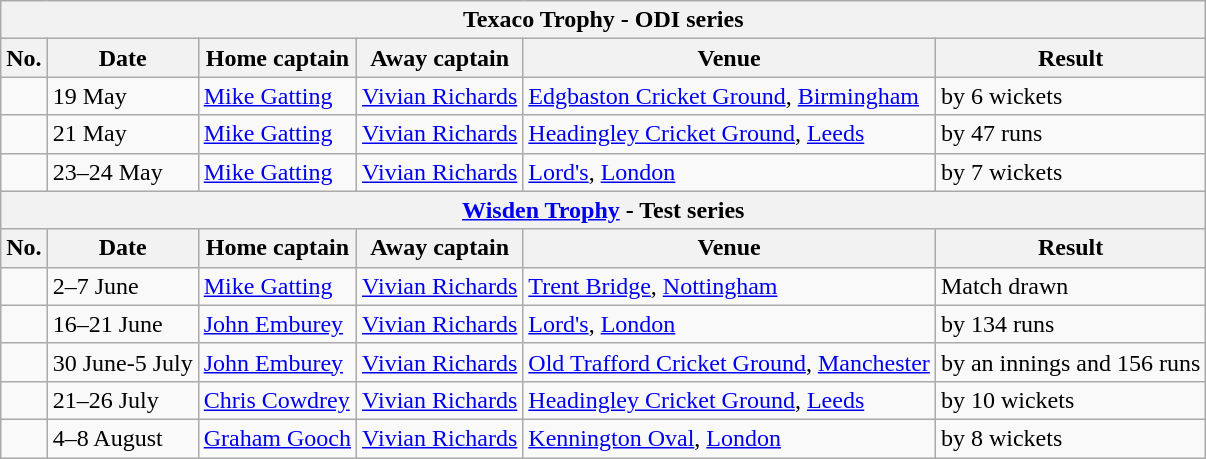<table class="wikitable">
<tr>
<th colspan="9">Texaco Trophy - ODI series</th>
</tr>
<tr>
<th>No.</th>
<th>Date</th>
<th>Home captain</th>
<th>Away captain</th>
<th>Venue</th>
<th>Result</th>
</tr>
<tr>
<td></td>
<td>19 May</td>
<td><a href='#'>Mike Gatting</a></td>
<td><a href='#'>Vivian Richards</a></td>
<td><a href='#'>Edgbaston Cricket Ground</a>, <a href='#'>Birmingham</a></td>
<td> by 6 wickets</td>
</tr>
<tr>
<td></td>
<td>21 May</td>
<td><a href='#'>Mike Gatting</a></td>
<td><a href='#'>Vivian Richards</a></td>
<td><a href='#'>Headingley Cricket Ground</a>, <a href='#'>Leeds</a></td>
<td> by 47 runs</td>
</tr>
<tr>
<td></td>
<td>23–24 May</td>
<td><a href='#'>Mike Gatting</a></td>
<td><a href='#'>Vivian Richards</a></td>
<td><a href='#'>Lord's</a>, <a href='#'>London</a></td>
<td> by 7 wickets</td>
</tr>
<tr>
<th colspan="9"><a href='#'>Wisden Trophy</a> - Test series</th>
</tr>
<tr>
<th>No.</th>
<th>Date</th>
<th>Home captain</th>
<th>Away captain</th>
<th>Venue</th>
<th>Result</th>
</tr>
<tr>
<td></td>
<td>2–7 June</td>
<td><a href='#'>Mike Gatting</a></td>
<td><a href='#'>Vivian Richards</a></td>
<td><a href='#'>Trent Bridge</a>, <a href='#'>Nottingham</a></td>
<td>Match drawn</td>
</tr>
<tr>
<td></td>
<td>16–21 June</td>
<td><a href='#'>John Emburey</a></td>
<td><a href='#'>Vivian Richards</a></td>
<td><a href='#'>Lord's</a>, <a href='#'>London</a></td>
<td> by 134 runs</td>
</tr>
<tr>
<td></td>
<td>30 June-5 July</td>
<td><a href='#'>John Emburey</a></td>
<td><a href='#'>Vivian Richards</a></td>
<td><a href='#'>Old Trafford Cricket Ground</a>, <a href='#'>Manchester</a></td>
<td> by an innings and 156 runs</td>
</tr>
<tr>
<td></td>
<td>21–26 July</td>
<td><a href='#'>Chris Cowdrey</a></td>
<td><a href='#'>Vivian Richards</a></td>
<td><a href='#'>Headingley Cricket Ground</a>, <a href='#'>Leeds</a></td>
<td> by 10 wickets</td>
</tr>
<tr>
<td></td>
<td>4–8 August</td>
<td><a href='#'>Graham Gooch</a></td>
<td><a href='#'>Vivian Richards</a></td>
<td><a href='#'>Kennington Oval</a>, <a href='#'>London</a></td>
<td> by 8 wickets</td>
</tr>
</table>
